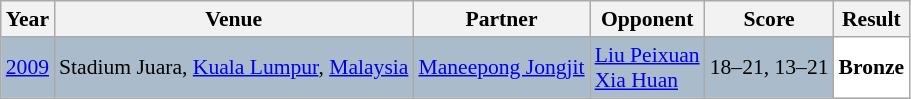<table class="sortable wikitable" style="font-size: 90%;">
<tr>
<th>Year</th>
<th>Venue</th>
<th>Partner</th>
<th>Opponent</th>
<th>Score</th>
<th>Result</th>
</tr>
<tr style="background:#AABBCC">
<td align="center"><a href='#'>2009</a></td>
<td align="left">Stadium Juara, <a href='#'>Kuala Lumpur</a>, <a href='#'>Malaysia</a></td>
<td align="left"> <a href='#'>Maneepong Jongjit</a></td>
<td align="left"> <a href='#'>Liu Peixuan</a><br> <a href='#'>Xia Huan</a></td>
<td align="left">18–21, 13–21</td>
<td style="text-align:left; background:white"> <strong>Bronze</strong></td>
</tr>
</table>
